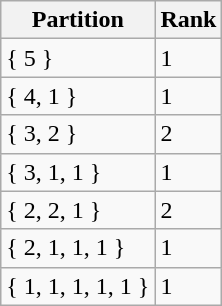<table class="wikitable">
<tr>
<th>Partition</th>
<th>Rank</th>
</tr>
<tr>
<td>{ 5 }</td>
<td>1</td>
</tr>
<tr>
<td>{ 4, 1 }</td>
<td>1</td>
</tr>
<tr>
<td>{ 3, 2 }</td>
<td>2</td>
</tr>
<tr>
<td>{ 3, 1, 1 }</td>
<td>1</td>
</tr>
<tr>
<td>{ 2, 2, 1 }</td>
<td>2</td>
</tr>
<tr>
<td>{ 2, 1, 1, 1 }</td>
<td>1</td>
</tr>
<tr>
<td>{ 1, 1, 1, 1, 1 }</td>
<td>1</td>
</tr>
</table>
